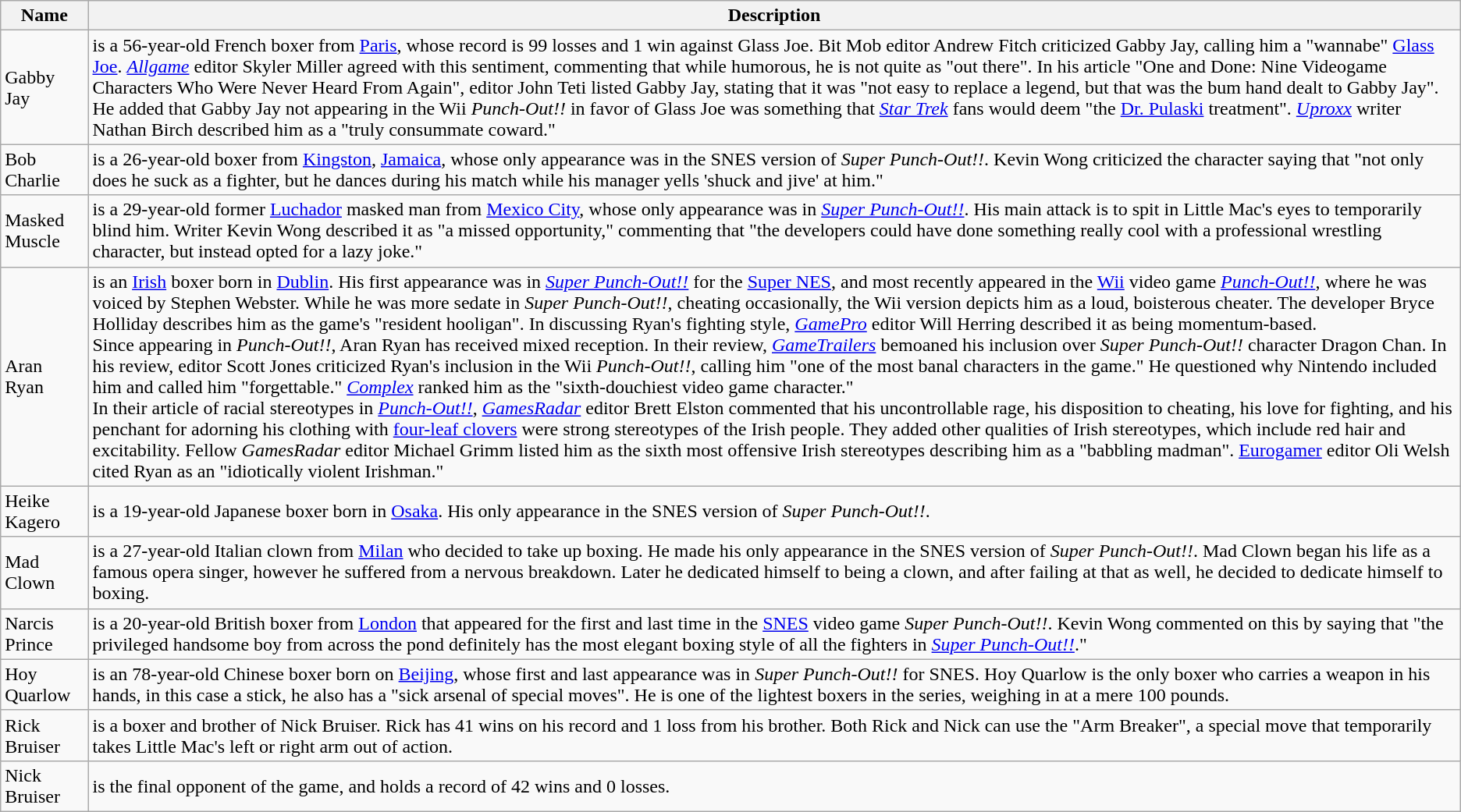<table class="wikitable sortable">
<tr>
<th scope="col" width="6%">Name</th>
<th scope="col" width="100%">Description</th>
</tr>
<tr id="Gabby Jay">
<td>Gabby Jay</td>
<td> is a 56-year-old French boxer from <a href='#'>Paris</a>, whose record is 99 losses and 1 win against Glass Joe. Bit Mob editor Andrew Fitch criticized Gabby Jay, calling him a "wannabe" <a href='#'>Glass Joe</a>. <em><a href='#'>Allgame</a></em> editor Skyler Miller agreed with this sentiment, commenting that while humorous, he is not quite as "out there". In his article "One and Done: Nine Videogame Characters Who Were Never Heard From Again", editor John Teti listed Gabby Jay, stating that it was "not easy to replace a legend, but that was the bum hand dealt to Gabby Jay". He added that Gabby Jay not appearing in the Wii <em>Punch-Out!!</em> in favor of Glass Joe was something that <em><a href='#'>Star Trek</a></em> fans would deem "the <a href='#'>Dr. Pulaski</a> treatment". <em><a href='#'>Uproxx</a></em> writer Nathan Birch described him as a "truly consummate coward."</td>
</tr>
<tr id="Bob Charlie">
<td>Bob Charlie</td>
<td> is a 26-year-old boxer from <a href='#'>Kingston</a>, <a href='#'>Jamaica</a>, whose only appearance was in the SNES version of <em>Super Punch-Out!!</em>. Kevin Wong criticized the character saying that "not only does he suck as a fighter, but he dances during his match while his manager yells 'shuck and jive' at him."</td>
</tr>
<tr id="Masked Muscle">
<td>Masked Muscle</td>
<td> is a 29-year-old former <a href='#'>Luchador</a> masked man from <a href='#'>Mexico City</a>, whose only appearance was in <em><a href='#'>Super Punch-Out!!</a></em>. His main attack is to spit in Little Mac's eyes to temporarily blind him. Writer Kevin Wong described it as "a missed opportunity," commenting that "the developers could have done something really cool with a professional wrestling character, but instead opted for a lazy joke."</td>
</tr>
<tr id="Aran Ryan">
<td>Aran Ryan</td>
<td> is an <a href='#'>Irish</a> boxer born in <a href='#'>Dublin</a>. His first appearance was in <em><a href='#'>Super Punch-Out!!</a></em> for the <a href='#'>Super NES</a>, and most recently appeared in the <a href='#'>Wii</a> video game <em><a href='#'>Punch-Out!!</a></em>, where he was voiced by Stephen Webster. While he was more sedate in <em>Super Punch-Out!!</em>, cheating occasionally, the Wii version depicts him as a loud, boisterous cheater. The developer Bryce Holliday describes him as the game's "resident hooligan". In discussing Ryan's fighting style, <em><a href='#'>GamePro</a></em> editor Will Herring described it as being momentum-based.<br>Since appearing in <em>Punch-Out!!</em>, Aran Ryan has received mixed reception. In their review, <em><a href='#'>GameTrailers</a></em> bemoaned his inclusion over <em>Super Punch-Out!!</em> character Dragon Chan. In his review, editor Scott Jones criticized Ryan's inclusion in the Wii <em>Punch-Out!!</em>, calling him "one of the most banal characters in the game." He questioned why Nintendo included him and called him "forgettable." <em><a href='#'>Complex</a></em> ranked him as the "sixth-douchiest video game character."<br>In their article of racial stereotypes in <em><a href='#'>Punch-Out!!</a></em>, <em><a href='#'>GamesRadar</a></em> editor Brett Elston commented that his uncontrollable rage, his disposition to cheating, his love for fighting, and his penchant for adorning his clothing with <a href='#'>four-leaf clovers</a> were strong stereotypes of the Irish people. They added other qualities of Irish stereotypes, which include red hair and excitability. Fellow <em>GamesRadar</em> editor Michael Grimm listed him as the sixth most offensive Irish stereotypes describing him as a "babbling madman". <a href='#'>Eurogamer</a> editor Oli Welsh cited Ryan as an "idiotically violent Irishman."</td>
</tr>
<tr id="Heike Kagero">
<td>Heike Kagero</td>
<td> is a 19-year-old Japanese boxer born in <a href='#'>Osaka</a>. His only appearance in the SNES version of <em>Super Punch-Out!!</em>.</td>
</tr>
<tr id="Mad Clown">
<td>Mad Clown</td>
<td> is a 27-year-old Italian clown from <a href='#'>Milan</a> who decided to take up boxing. He made his only appearance in the SNES version of <em>Super Punch-Out!!</em>. Mad Clown began his life as a famous opera singer, however he suffered from a nervous breakdown. Later he dedicated himself to being a clown, and after failing at that as well, he decided to dedicate himself to boxing.</td>
</tr>
<tr id="Narcis Prince">
<td>Narcis Prince</td>
<td> is a 20-year-old British boxer from <a href='#'>London</a> that appeared for the first and last time in the <a href='#'>SNES</a> video game <em>Super Punch-Out!!</em>. Kevin Wong commented on this by saying that "the privileged handsome boy from across the pond definitely has the most elegant boxing style of all the fighters in <em><a href='#'>Super Punch-Out!!</a></em>."</td>
</tr>
<tr id="Hoy Quarlow">
<td>Hoy Quarlow</td>
<td> is an 78-year-old Chinese boxer born on <a href='#'>Beijing</a>, whose first and last appearance was in <em>Super Punch-Out!!</em> for SNES. Hoy Quarlow is the only boxer who carries a weapon in his hands, in this case a stick, he also has a "sick arsenal of special moves". He is one of the lightest boxers in the series, weighing in at a mere 100 pounds.</td>
</tr>
<tr id="Rick Bruiser">
<td>Rick Bruiser</td>
<td> is a boxer and brother of Nick Bruiser. Rick has 41 wins on his record and 1 loss from his brother. Both Rick and Nick can use the "Arm Breaker", a special move that temporarily takes Little Mac's left or right arm out of action.</td>
</tr>
<tr id="Nick Bruiser">
<td>Nick Bruiser</td>
<td> is the final opponent of the game, and holds a record of 42 wins and 0 losses.</td>
</tr>
</table>
